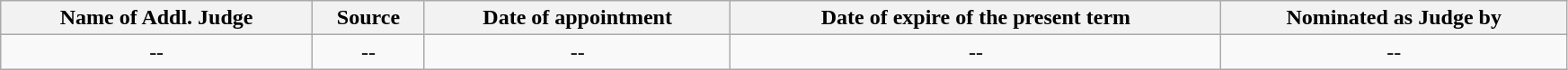<table class="wikitable static-row-numbers static-row-header" style="text-align:center" width="92%">
<tr>
<th>Name of Addl. Judge</th>
<th>Source</th>
<th>Date of appointment</th>
<th>Date of expire of the present term</th>
<th>Nominated as Judge by</th>
</tr>
<tr>
<td>--</td>
<td>--</td>
<td>--</td>
<td>--</td>
<td>--</td>
</tr>
</table>
